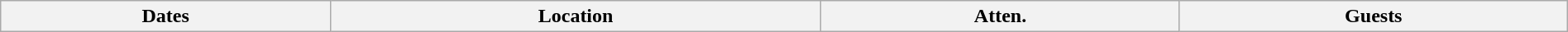<table class="wikitable" width="100%">
<tr>
<th>Dates</th>
<th>Location</th>
<th>Atten.</th>
<th>Guests<br></th>
</tr>
</table>
